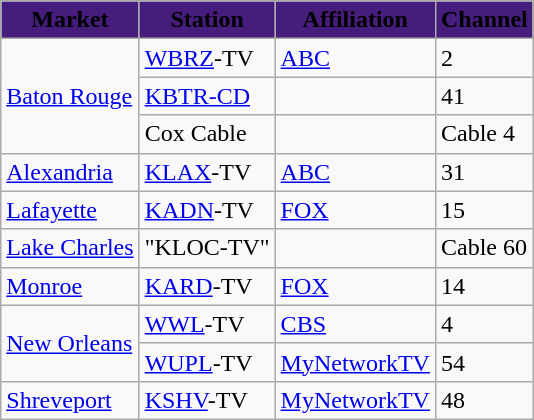<table class="wikitable">
<tr>
<th style="background:#461d7c; text-align:center;"><span>Market</span></th>
<th style="background:#461d7c; text-align:center;"><span>Station</span></th>
<th style="background:#461d7c; text-align:center;"><span>Affiliation</span></th>
<th style="background:#461d7c; text-align:center;"><span>Channel</span></th>
</tr>
<tr>
<td rowspan=3><a href='#'>Baton Rouge</a></td>
<td><a href='#'>WBRZ</a>-TV</td>
<td><a href='#'>ABC</a></td>
<td>2</td>
</tr>
<tr>
<td><a href='#'>KBTR-CD</a></td>
<td></td>
<td>41</td>
</tr>
<tr>
<td>Cox Cable</td>
<td></td>
<td>Cable 4</td>
</tr>
<tr>
<td><a href='#'>Alexandria</a></td>
<td><a href='#'>KLAX</a>-TV</td>
<td><a href='#'>ABC</a></td>
<td>31</td>
</tr>
<tr>
<td><a href='#'>Lafayette</a></td>
<td><a href='#'>KADN</a>-TV</td>
<td><a href='#'>FOX</a></td>
<td>15</td>
</tr>
<tr>
<td><a href='#'>Lake Charles</a></td>
<td>"KLOC-TV"</td>
<td></td>
<td>Cable 60</td>
</tr>
<tr>
<td><a href='#'>Monroe</a></td>
<td><a href='#'>KARD</a>-TV</td>
<td><a href='#'>FOX</a></td>
<td>14</td>
</tr>
<tr>
<td rowspan=2><a href='#'>New Orleans</a></td>
<td><a href='#'>WWL</a>-TV</td>
<td><a href='#'>CBS</a></td>
<td>4</td>
</tr>
<tr>
<td><a href='#'>WUPL</a>-TV</td>
<td><a href='#'>MyNetworkTV</a></td>
<td>54</td>
</tr>
<tr>
<td><a href='#'>Shreveport</a></td>
<td><a href='#'>KSHV</a>-TV</td>
<td><a href='#'>MyNetworkTV</a></td>
<td>48</td>
</tr>
</table>
